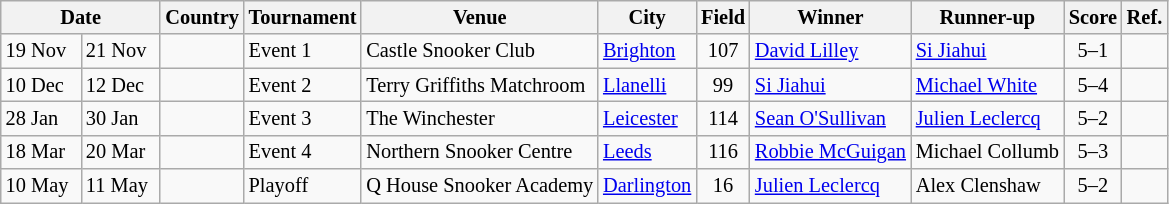<table class="wikitable" style="font-size: 85%">
<tr>
<th colspan="2" style="width:100px; text-align:center;">Date</th>
<th>Country</th>
<th>Tournament</th>
<th>Venue</th>
<th>City</th>
<th>Field</th>
<th>Winner</th>
<th>Runner-up</th>
<th>Score</th>
<th>Ref.</th>
</tr>
<tr>
<td>19 Nov</td>
<td>21 Nov</td>
<td></td>
<td>Event 1</td>
<td>Castle Snooker Club</td>
<td><a href='#'>Brighton</a></td>
<td align=center>107</td>
<td> <a href='#'>David Lilley</a></td>
<td> <a href='#'>Si Jiahui</a></td>
<td align=center>5–1</td>
<td align=center></td>
</tr>
<tr>
<td>10 Dec</td>
<td>12 Dec</td>
<td></td>
<td>Event 2</td>
<td>Terry Griffiths Matchroom</td>
<td><a href='#'>Llanelli</a></td>
<td align=center>99</td>
<td> <a href='#'>Si Jiahui</a></td>
<td> <a href='#'>Michael White</a></td>
<td align=center>5–4</td>
<td align=center></td>
</tr>
<tr>
<td>28 Jan</td>
<td>30 Jan</td>
<td></td>
<td>Event 3</td>
<td>The Winchester</td>
<td><a href='#'>Leicester</a></td>
<td align=center>114</td>
<td> <a href='#'>Sean O'Sullivan</a></td>
<td> <a href='#'>Julien Leclercq</a></td>
<td align=center>5–2</td>
<td align=center></td>
</tr>
<tr>
<td>18 Mar</td>
<td>20 Mar</td>
<td></td>
<td>Event 4</td>
<td>Northern Snooker Centre</td>
<td><a href='#'>Leeds</a></td>
<td align=center>116</td>
<td> <a href='#'>Robbie McGuigan</a></td>
<td> Michael Collumb</td>
<td align=center>5–3</td>
<td align=center></td>
</tr>
<tr>
<td>10 May</td>
<td>11 May</td>
<td></td>
<td>Playoff</td>
<td>Q House Snooker Academy</td>
<td><a href='#'>Darlington</a></td>
<td align=center>16</td>
<td> <a href='#'>Julien Leclercq</a></td>
<td> Alex Clenshaw</td>
<td align=center>5–2</td>
<td align=center></td>
</tr>
</table>
